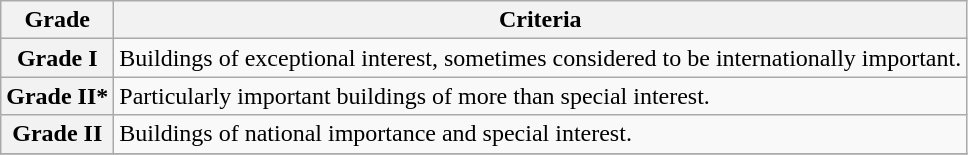<table class="wikitable" border="1">
<tr>
<th>Grade</th>
<th>Criteria</th>
</tr>
<tr>
<th>Grade I</th>
<td>Buildings of exceptional interest, sometimes considered to be internationally important.</td>
</tr>
<tr>
<th>Grade II*</th>
<td>Particularly important buildings of more than special interest.</td>
</tr>
<tr>
<th>Grade II</th>
<td>Buildings of national importance and special interest.</td>
</tr>
<tr>
</tr>
</table>
